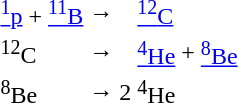<table>
<tr>
<td><a href='#'><sup>1</sup>p</a> + <a href='#'><sup>11</sup>B</a></td>
<td>→</td>
<td></td>
<td><a href='#'><sup>12</sup>C</a></td>
</tr>
<tr>
<td><sup>12</sup>C</td>
<td>→</td>
<td></td>
<td><a href='#'><sup>4</sup>He</a></td>
<td>+</td>
<td><a href='#'><sup>8</sup>Be</a></td>
</tr>
<tr>
<td><sup>8</sup>Be</td>
<td>→</td>
<td>2</td>
<td><sup>4</sup>He</td>
</tr>
<tr>
</tr>
</table>
